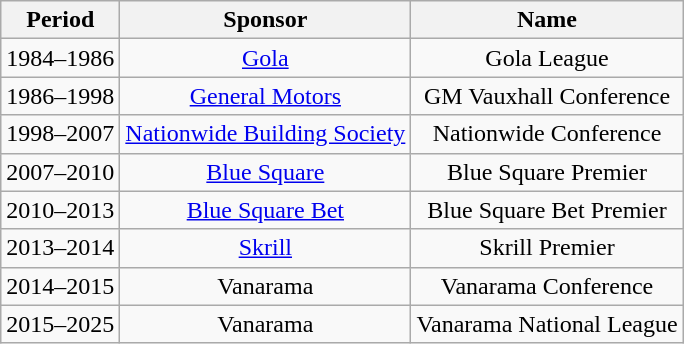<table class="wikitable" style="text-align:center;margin-left:1em;float:center">
<tr>
<th>Period</th>
<th>Sponsor</th>
<th>Name</th>
</tr>
<tr>
<td>1984–1986</td>
<td><a href='#'>Gola</a></td>
<td>Gola League</td>
</tr>
<tr>
<td>1986–1998</td>
<td><a href='#'>General Motors</a></td>
<td>GM Vauxhall Conference</td>
</tr>
<tr>
<td>1998–2007</td>
<td><a href='#'>Nationwide Building Society</a></td>
<td>Nationwide Conference</td>
</tr>
<tr>
<td>2007–2010</td>
<td><a href='#'>Blue Square</a></td>
<td>Blue Square Premier</td>
</tr>
<tr>
<td>2010–2013</td>
<td><a href='#'>Blue Square Bet</a></td>
<td>Blue Square Bet Premier</td>
</tr>
<tr>
<td>2013–2014</td>
<td><a href='#'>Skrill</a></td>
<td>Skrill Premier</td>
</tr>
<tr>
<td>2014–2015</td>
<td>Vanarama</td>
<td>Vanarama Conference</td>
</tr>
<tr>
<td>2015–2025</td>
<td>Vanarama</td>
<td>Vanarama National League</td>
</tr>
</table>
